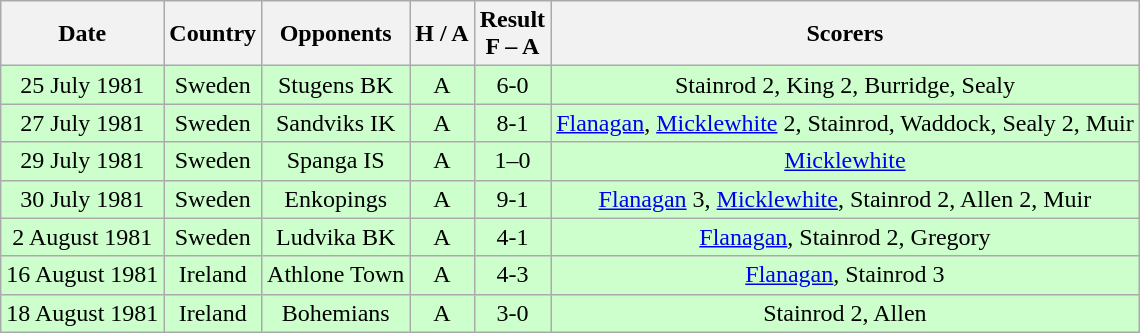<table class="wikitable" style="text-align:center">
<tr>
<th>Date</th>
<th>Country</th>
<th>Opponents</th>
<th>H / A</th>
<th>Result<br>F – A</th>
<th>Scorers</th>
</tr>
<tr bgcolor="#ccffcc">
<td>25 July 1981</td>
<td>Sweden</td>
<td>Stugens BK</td>
<td>A</td>
<td>6-0</td>
<td>Stainrod 2, King 2, Burridge, Sealy</td>
</tr>
<tr bgcolor="#ccffcc">
<td>27 July 1981</td>
<td>Sweden</td>
<td>Sandviks IK</td>
<td>A</td>
<td>8-1</td>
<td><a href='#'>Flanagan</a>, <a href='#'>Micklewhite</a> 2, Stainrod, Waddock,   Sealy 2, Muir</td>
</tr>
<tr bgcolor="#ccffcc">
<td>29 July 1981</td>
<td>Sweden</td>
<td>Spanga IS</td>
<td>A</td>
<td>1–0</td>
<td><a href='#'>Micklewhite</a></td>
</tr>
<tr bgcolor="#ccffcc">
<td>30 July 1981</td>
<td>Sweden</td>
<td>Enkopings</td>
<td>A</td>
<td>9-1</td>
<td><a href='#'>Flanagan</a> 3, <a href='#'>Micklewhite</a>, Stainrod 2,  Allen 2, Muir</td>
</tr>
<tr bgcolor="#ccffcc">
<td>2 August 1981</td>
<td>Sweden</td>
<td>Ludvika BK</td>
<td>A</td>
<td>4-1</td>
<td><a href='#'>Flanagan</a>, Stainrod 2,  Gregory</td>
</tr>
<tr bgcolor="#ccffcc">
<td>16 August 1981</td>
<td>Ireland</td>
<td>Athlone Town</td>
<td>A</td>
<td>4-3</td>
<td><a href='#'>Flanagan</a>, Stainrod 3</td>
</tr>
<tr bgcolor="#ccffcc">
<td>18 August 1981</td>
<td>Ireland</td>
<td>Bohemians</td>
<td>A</td>
<td>3-0</td>
<td>Stainrod 2,  Allen</td>
</tr>
</table>
